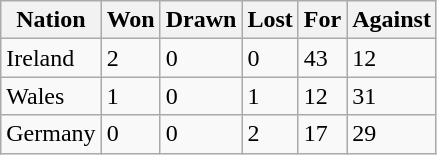<table class="wikitable">
<tr>
<th>Nation</th>
<th>Won</th>
<th>Drawn</th>
<th>Lost</th>
<th>For</th>
<th>Against</th>
</tr>
<tr>
<td>Ireland</td>
<td>2</td>
<td>0</td>
<td>0</td>
<td>43</td>
<td>12</td>
</tr>
<tr>
<td>Wales</td>
<td>1</td>
<td>0</td>
<td>1</td>
<td>12</td>
<td>31</td>
</tr>
<tr>
<td>Germany</td>
<td>0</td>
<td>0</td>
<td>2</td>
<td>17</td>
<td>29</td>
</tr>
</table>
